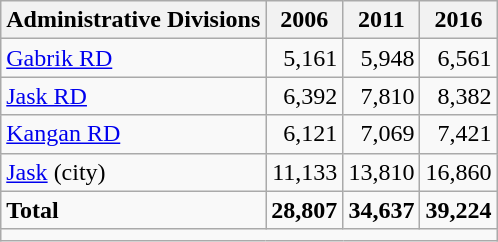<table class="wikitable">
<tr>
<th>Administrative Divisions</th>
<th>2006</th>
<th>2011</th>
<th>2016</th>
</tr>
<tr>
<td><a href='#'>Gabrik RD</a></td>
<td style="text-align: right;">5,161</td>
<td style="text-align: right;">5,948</td>
<td style="text-align: right;">6,561</td>
</tr>
<tr>
<td><a href='#'>Jask RD</a></td>
<td style="text-align: right;">6,392</td>
<td style="text-align: right;">7,810</td>
<td style="text-align: right;">8,382</td>
</tr>
<tr>
<td><a href='#'>Kangan RD</a></td>
<td style="text-align: right;">6,121</td>
<td style="text-align: right;">7,069</td>
<td style="text-align: right;">7,421</td>
</tr>
<tr>
<td><a href='#'>Jask</a> (city)</td>
<td style="text-align: right;">11,133</td>
<td style="text-align: right;">13,810</td>
<td style="text-align: right;">16,860</td>
</tr>
<tr>
<td><strong>Total</strong></td>
<td style="text-align: right;"><strong>28,807</strong></td>
<td style="text-align: right;"><strong>34,637</strong></td>
<td style="text-align: right;"><strong>39,224</strong></td>
</tr>
<tr>
<td colspan=4></td>
</tr>
</table>
